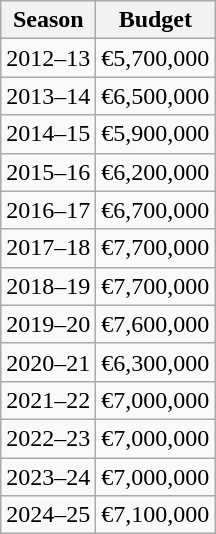<table class="wikitable" style="text-align:left;">
<tr>
<th>Season</th>
<th>Budget</th>
</tr>
<tr>
<td>2012–13</td>
<td>€5,700,000</td>
</tr>
<tr>
<td>2013–14</td>
<td>€6,500,000 </td>
</tr>
<tr>
<td>2014–15</td>
<td>€5,900,000 </td>
</tr>
<tr>
<td>2015–16</td>
<td>€6,200,000 </td>
</tr>
<tr>
<td>2016–17</td>
<td>€6,700,000 </td>
</tr>
<tr>
<td>2017–18</td>
<td>€7,700,000 </td>
</tr>
<tr>
<td>2018–19</td>
<td>€7,700,000 </td>
</tr>
<tr>
<td>2019–20</td>
<td>€7,600,000 </td>
</tr>
<tr>
<td>2020–21</td>
<td>€6,300,000 </td>
</tr>
<tr>
<td>2021–22</td>
<td>€7,000,000 </td>
</tr>
<tr>
<td>2022–23</td>
<td>€7,000,000 </td>
</tr>
<tr>
<td>2023–24</td>
<td>€7,000,000 </td>
</tr>
<tr>
<td>2024–25</td>
<td>€7,100,000 </td>
</tr>
</table>
